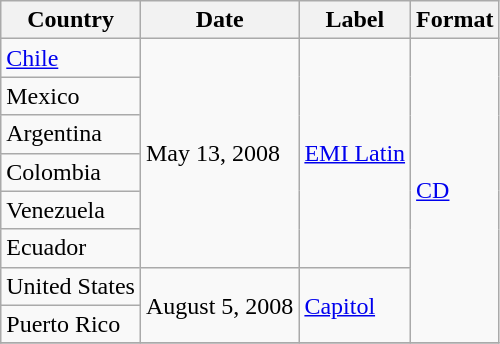<table class="wikitable" style="font-size: 100%">
<tr>
<th>Country</th>
<th>Date</th>
<th>Label</th>
<th>Format</th>
</tr>
<tr>
<td><a href='#'>Chile</a></td>
<td rowspan="6">May 13, 2008</td>
<td rowspan="6"><a href='#'>EMI Latin</a></td>
<td rowspan="8"><a href='#'>CD</a></td>
</tr>
<tr>
<td>Mexico</td>
</tr>
<tr>
<td>Argentina</td>
</tr>
<tr>
<td>Colombia</td>
</tr>
<tr>
<td>Venezuela</td>
</tr>
<tr>
<td>Ecuador</td>
</tr>
<tr>
<td>United States</td>
<td rowspan="2">August 5, 2008</td>
<td rowspan="2"><a href='#'>Capitol</a></td>
</tr>
<tr>
<td>Puerto Rico</td>
</tr>
<tr>
</tr>
</table>
